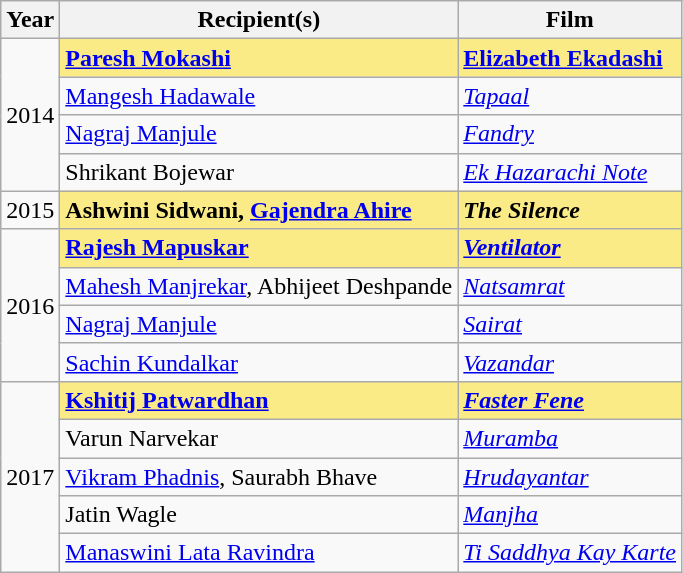<table class="wikitable">
<tr>
<th>Year</th>
<th>Recipient(s)</th>
<th>Film</th>
</tr>
<tr>
<td rowspan="4">2014</td>
<td style="background:#FAEB86;"><strong><a href='#'>Paresh Mokashi</a></strong></td>
<td style="background:#FAEB86;"><strong><a href='#'>Elizabeth Ekadashi</a></strong></td>
</tr>
<tr>
<td><a href='#'>Mangesh Hadawale</a></td>
<td><em><a href='#'>Tapaal</a></em></td>
</tr>
<tr>
<td><a href='#'>Nagraj Manjule</a></td>
<td><em><a href='#'>Fandry</a></em></td>
</tr>
<tr>
<td>Shrikant Bojewar</td>
<td><em><a href='#'>Ek Hazarachi Note</a></em></td>
</tr>
<tr>
<td>2015</td>
<td style="background:#FAEB86;"><strong>Ashwini Sidwani, <a href='#'>Gajendra Ahire</a></strong></td>
<td style="background:#FAEB86;"><strong><em>The Silence</em></strong></td>
</tr>
<tr>
<td rowspan="4">2016</td>
<td style="background:#FAEB86;"><strong><a href='#'>Rajesh Mapuskar</a></strong></td>
<td style="background:#FAEB86;"><strong><em><a href='#'>Ventilator</a></em></strong></td>
</tr>
<tr>
<td><a href='#'>Mahesh Manjrekar</a>, Abhijeet Deshpande</td>
<td><em><a href='#'>Natsamrat</a></em></td>
</tr>
<tr>
<td><a href='#'>Nagraj Manjule</a></td>
<td><em><a href='#'>Sairat</a></em></td>
</tr>
<tr>
<td><a href='#'>Sachin Kundalkar</a></td>
<td><em><a href='#'>Vazandar</a></em></td>
</tr>
<tr>
<td rowspan="5">2017</td>
<td style="background:#FAEB86;"><strong><a href='#'>Kshitij Patwardhan</a></strong></td>
<td style="background:#FAEB86;"><strong><em><a href='#'>Faster Fene</a></em></strong></td>
</tr>
<tr>
<td>Varun Narvekar</td>
<td><em><a href='#'>Muramba</a></em></td>
</tr>
<tr>
<td><a href='#'>Vikram Phadnis</a>, Saurabh Bhave</td>
<td><em><a href='#'>Hrudayantar</a></em></td>
</tr>
<tr>
<td>Jatin Wagle</td>
<td><em><a href='#'>Manjha</a></em></td>
</tr>
<tr>
<td><a href='#'>Manaswini Lata Ravindra</a></td>
<td><em><a href='#'>Ti Saddhya Kay Karte</a></em></td>
</tr>
</table>
